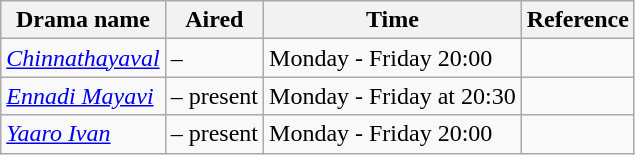<table class="wikitable sortable">
<tr>
<th>Drama name</th>
<th>Aired</th>
<th>Time</th>
<th>Reference</th>
</tr>
<tr>
<td><em><a href='#'>Chinnathayaval</a></em></td>
<td> – </td>
<td>Monday - Friday 20:00</td>
<td></td>
</tr>
<tr>
<td><em><a href='#'>Ennadi Mayavi</a></em></td>
<td> – present</td>
<td>Monday - Friday at 20:30</td>
<td></td>
</tr>
<tr>
<td><em><a href='#'>Yaaro Ivan</a></em></td>
<td> – present</td>
<td>Monday - Friday 20:00</td>
<td></td>
</tr>
</table>
